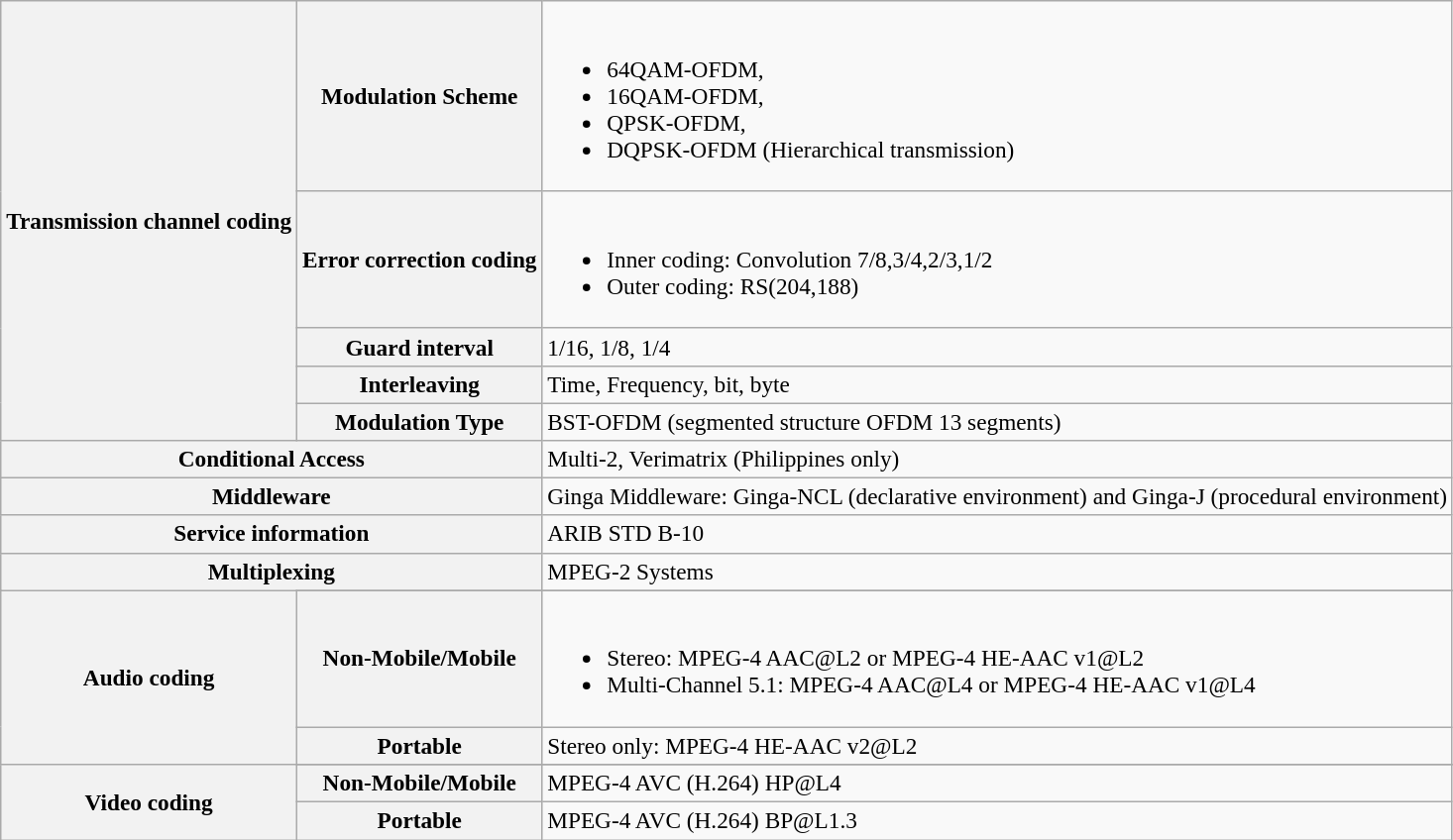<table class="wikitable" style="font-size:97%;">
<tr>
<th rowspan=5>Transmission channel coding</th>
<th>Modulation Scheme</th>
<td><br><ul><li>64QAM-OFDM,</li><li>16QAM-OFDM,</li><li>QPSK-OFDM,</li><li>DQPSK-OFDM (Hierarchical transmission)</li></ul></td>
</tr>
<tr>
<th>Error correction coding</th>
<td><br><ul><li>Inner coding: Convolution 7/8,3/4,2/3,1/2</li><li>Outer coding: RS(204,188)</li></ul></td>
</tr>
<tr>
<th>Guard interval</th>
<td>1/16, 1/8, 1/4</td>
</tr>
<tr>
<th>Interleaving</th>
<td>Time, Frequency, bit, byte</td>
</tr>
<tr>
<th>Modulation Type</th>
<td>BST-OFDM (segmented structure OFDM 13 segments)</td>
</tr>
<tr>
<th colspan=2>Conditional Access</th>
<td>Multi-2, Verimatrix (Philippines only)</td>
</tr>
<tr>
<th colspan=2>Middleware</th>
<td>Ginga Middleware: Ginga-NCL (declarative environment) and Ginga-J (procedural environment)</td>
</tr>
<tr>
<th colspan=2>Service information</th>
<td>ARIB STD B-10</td>
</tr>
<tr>
<th colspan=2>Multiplexing</th>
<td>MPEG-2 Systems</td>
</tr>
<tr>
<th rowspan=3>Audio coding</th>
</tr>
<tr>
<th>Non-Mobile/Mobile</th>
<td><br><ul><li>Stereo: MPEG-4 AAC@L2 or MPEG-4 HE-AAC v1@L2</li><li>Multi-Channel 5.1: MPEG-4 AAC@L4 or MPEG-4 HE-AAC v1@L4</li></ul></td>
</tr>
<tr>
<th>Portable</th>
<td>Stereo only: MPEG-4 HE-AAC v2@L2</td>
</tr>
<tr>
<th rowspan=3>Video coding</th>
</tr>
<tr>
<th>Non-Mobile/Mobile</th>
<td>MPEG-4 AVC (H.264) HP@L4</td>
</tr>
<tr>
<th>Portable</th>
<td>MPEG-4 AVC (H.264) BP@L1.3</td>
</tr>
</table>
